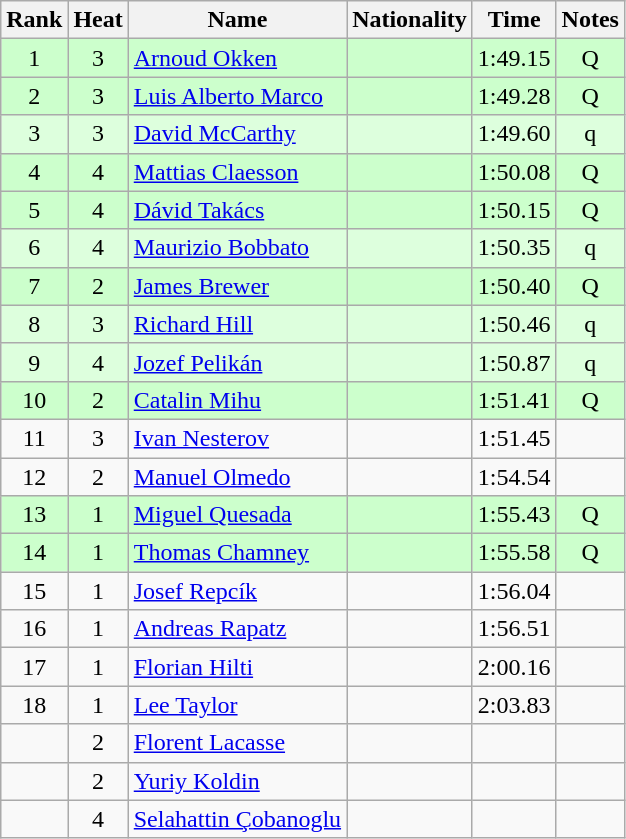<table class="wikitable sortable" style="text-align:center">
<tr>
<th>Rank</th>
<th>Heat</th>
<th>Name</th>
<th>Nationality</th>
<th>Time</th>
<th>Notes</th>
</tr>
<tr bgcolor=ccffcc>
<td>1</td>
<td>3</td>
<td align="left"><a href='#'>Arnoud Okken</a></td>
<td align=left></td>
<td>1:49.15</td>
<td>Q</td>
</tr>
<tr bgcolor=ccffcc>
<td>2</td>
<td>3</td>
<td align="left"><a href='#'>Luis Alberto Marco</a></td>
<td align=left></td>
<td>1:49.28</td>
<td>Q</td>
</tr>
<tr bgcolor=ddffdd>
<td>3</td>
<td>3</td>
<td align="left"><a href='#'>David McCarthy</a></td>
<td align=left></td>
<td>1:49.60</td>
<td>q</td>
</tr>
<tr bgcolor=ccffcc>
<td>4</td>
<td>4</td>
<td align="left"><a href='#'>Mattias Claesson</a></td>
<td align=left></td>
<td>1:50.08</td>
<td>Q</td>
</tr>
<tr bgcolor=ccffcc>
<td>5</td>
<td>4</td>
<td align="left"><a href='#'>Dávid Takács</a></td>
<td align=left></td>
<td>1:50.15</td>
<td>Q</td>
</tr>
<tr bgcolor=ddffdd>
<td>6</td>
<td>4</td>
<td align="left"><a href='#'>Maurizio Bobbato</a></td>
<td align=left></td>
<td>1:50.35</td>
<td>q</td>
</tr>
<tr bgcolor=ccffcc>
<td>7</td>
<td>2</td>
<td align="left"><a href='#'>James Brewer</a></td>
<td align=left></td>
<td>1:50.40</td>
<td>Q</td>
</tr>
<tr bgcolor=ddffdd>
<td>8</td>
<td>3</td>
<td align="left"><a href='#'>Richard Hill</a></td>
<td align=left></td>
<td>1:50.46</td>
<td>q</td>
</tr>
<tr bgcolor=ddffdd>
<td>9</td>
<td>4</td>
<td align="left"><a href='#'>Jozef Pelikán</a></td>
<td align=left></td>
<td>1:50.87</td>
<td>q</td>
</tr>
<tr bgcolor=ccffcc>
<td>10</td>
<td>2</td>
<td align="left"><a href='#'>Catalin Mihu</a></td>
<td align=left></td>
<td>1:51.41</td>
<td>Q</td>
</tr>
<tr>
<td>11</td>
<td>3</td>
<td align="left"><a href='#'>Ivan Nesterov</a></td>
<td align=left></td>
<td>1:51.45</td>
<td></td>
</tr>
<tr>
<td>12</td>
<td>2</td>
<td align="left"><a href='#'>Manuel Olmedo</a></td>
<td align=left></td>
<td>1:54.54</td>
<td></td>
</tr>
<tr bgcolor=ccffcc>
<td>13</td>
<td>1</td>
<td align="left"><a href='#'>Miguel Quesada</a></td>
<td align=left></td>
<td>1:55.43</td>
<td>Q</td>
</tr>
<tr bgcolor=ccffcc>
<td>14</td>
<td>1</td>
<td align="left"><a href='#'>Thomas Chamney</a></td>
<td align=left></td>
<td>1:55.58</td>
<td>Q</td>
</tr>
<tr>
<td>15</td>
<td>1</td>
<td align="left"><a href='#'>Josef Repcík</a></td>
<td align=left></td>
<td>1:56.04</td>
<td></td>
</tr>
<tr>
<td>16</td>
<td>1</td>
<td align="left"><a href='#'>Andreas Rapatz</a></td>
<td align=left></td>
<td>1:56.51</td>
<td></td>
</tr>
<tr>
<td>17</td>
<td>1</td>
<td align="left"><a href='#'>Florian Hilti</a></td>
<td align=left></td>
<td>2:00.16</td>
<td></td>
</tr>
<tr>
<td>18</td>
<td>1</td>
<td align="left"><a href='#'>Lee Taylor</a></td>
<td align=left></td>
<td>2:03.83</td>
<td></td>
</tr>
<tr>
<td></td>
<td>2</td>
<td align="left"><a href='#'>Florent Lacasse</a></td>
<td align=left></td>
<td></td>
<td></td>
</tr>
<tr>
<td></td>
<td>2</td>
<td align="left"><a href='#'>Yuriy Koldin</a></td>
<td align=left></td>
<td></td>
<td></td>
</tr>
<tr>
<td></td>
<td>4</td>
<td align="left"><a href='#'>Selahattin Çobanoglu</a></td>
<td align=left></td>
<td></td>
<td></td>
</tr>
</table>
